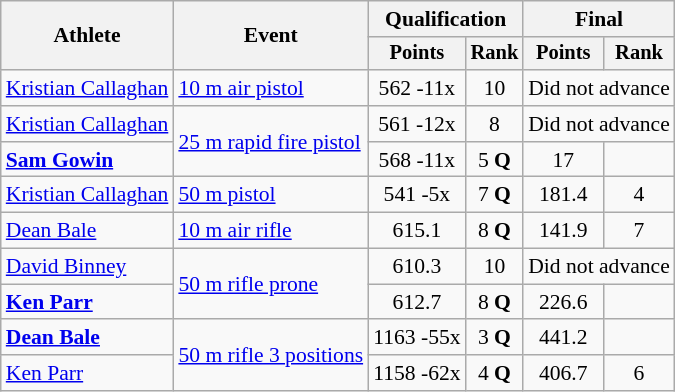<table class="wikitable" style="font-size:90%;">
<tr>
<th rowspan=2>Athlete</th>
<th rowspan=2>Event</th>
<th colspan=2>Qualification</th>
<th colspan=2>Final</th>
</tr>
<tr style="font-size:95%">
<th>Points</th>
<th>Rank</th>
<th>Points</th>
<th>Rank</th>
</tr>
<tr align=center>
<td align=left><a href='#'>Kristian Callaghan</a></td>
<td align=left><a href='#'>10 m air pistol</a></td>
<td>562 -11x</td>
<td>10</td>
<td colspan=2>Did not advance</td>
</tr>
<tr align=center>
<td align=left><a href='#'>Kristian Callaghan</a></td>
<td align=left rowspan=2><a href='#'>25 m rapid fire pistol</a></td>
<td>561 -12x</td>
<td>8</td>
<td colspan=2>Did not advance</td>
</tr>
<tr align=center>
<td align=left><strong><a href='#'>Sam Gowin</a></strong></td>
<td>568 -11x</td>
<td>5 <strong>Q</strong></td>
<td>17</td>
<td></td>
</tr>
<tr align=center>
<td align=left><a href='#'>Kristian Callaghan</a></td>
<td align=left><a href='#'>50 m pistol</a></td>
<td>541 -5x</td>
<td>7 <strong>Q</strong></td>
<td>181.4</td>
<td>4</td>
</tr>
<tr align=center>
<td align=left><a href='#'>Dean Bale</a></td>
<td align=left><a href='#'>10 m air rifle</a></td>
<td>615.1</td>
<td>8 <strong>Q</strong></td>
<td>141.9</td>
<td>7</td>
</tr>
<tr align=center>
<td align=left><a href='#'>David Binney</a></td>
<td align=left rowspan=2><a href='#'>50 m rifle prone</a></td>
<td>610.3</td>
<td>10</td>
<td colspan=2>Did not advance</td>
</tr>
<tr align=center>
<td align=left><strong><a href='#'>Ken Parr</a></strong></td>
<td>612.7</td>
<td>8 <strong>Q</strong></td>
<td>226.6</td>
<td></td>
</tr>
<tr align=center>
<td align=left><strong><a href='#'>Dean Bale</a></strong></td>
<td align=left rowspan=2><a href='#'>50 m rifle 3 positions</a></td>
<td>1163 -55x</td>
<td>3 <strong>Q</strong></td>
<td>441.2</td>
<td></td>
</tr>
<tr align=center>
<td align=left><a href='#'>Ken Parr</a></td>
<td>1158 -62x</td>
<td>4 <strong>Q</strong></td>
<td>406.7</td>
<td>6</td>
</tr>
</table>
